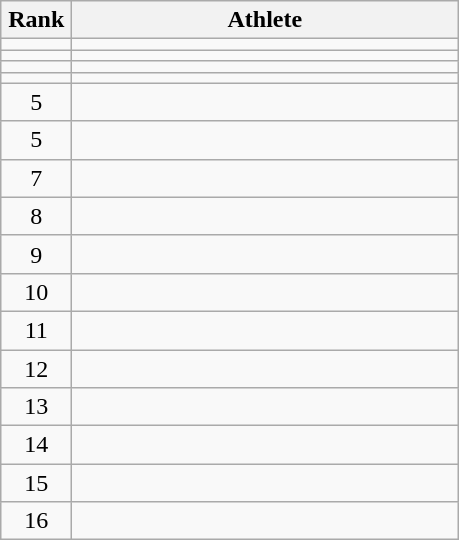<table class="wikitable" style="text-align: center;">
<tr>
<th width=40>Rank</th>
<th width=250>Athlete</th>
</tr>
<tr>
<td></td>
<td align="left"></td>
</tr>
<tr>
<td></td>
<td align="left"></td>
</tr>
<tr>
<td></td>
<td align="left"></td>
</tr>
<tr>
<td></td>
<td align="left"></td>
</tr>
<tr>
<td>5</td>
<td align="left"></td>
</tr>
<tr>
<td>5</td>
<td align="left"></td>
</tr>
<tr>
<td>7</td>
<td align="left"></td>
</tr>
<tr>
<td>8</td>
<td align="left"></td>
</tr>
<tr>
<td>9</td>
<td align="left"></td>
</tr>
<tr>
<td>10</td>
<td align="left"></td>
</tr>
<tr>
<td>11</td>
<td align="left"></td>
</tr>
<tr>
<td>12</td>
<td align="left"></td>
</tr>
<tr>
<td>13</td>
<td align="left"></td>
</tr>
<tr>
<td>14</td>
<td align="left"></td>
</tr>
<tr>
<td>15</td>
<td align="left"></td>
</tr>
<tr>
<td>16</td>
<td align="left"></td>
</tr>
</table>
